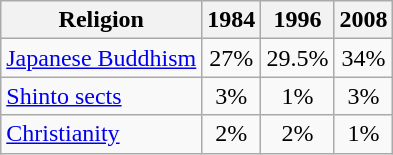<table class="wikitable">
<tr>
<th rowspan="1">Religion</th>
<th colspan="1">1984</th>
<th colspan="1">1996</th>
<th colspan="1">2008</th>
</tr>
<tr>
<td><a href='#'>Japanese Buddhism</a></td>
<td align=center>27%</td>
<td align=center>29.5%</td>
<td align=center>34%</td>
</tr>
<tr>
<td><a href='#'>Shinto sects</a></td>
<td align=center>3%</td>
<td align=center>1%</td>
<td align=center>3%</td>
</tr>
<tr>
<td><a href='#'>Christianity</a></td>
<td align=center>2%</td>
<td align=center>2%</td>
<td align=center>1%</td>
</tr>
</table>
